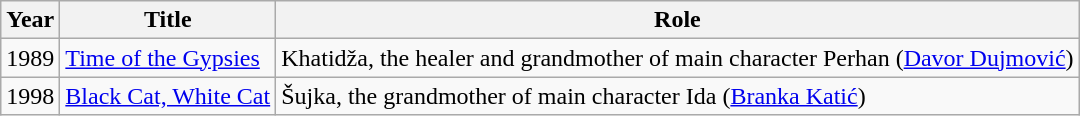<table class="wikitable">
<tr>
<th>Year</th>
<th>Title</th>
<th>Role</th>
</tr>
<tr>
<td>1989</td>
<td><a href='#'>Time of the Gypsies</a></td>
<td>Khatidža, the healer and grandmother of main character Perhan (<a href='#'>Davor Dujmović</a>)</td>
</tr>
<tr>
<td>1998</td>
<td><a href='#'>Black Cat, White Cat</a></td>
<td>Šujka, the grandmother of main character Ida (<a href='#'>Branka Katić</a>)</td>
</tr>
</table>
